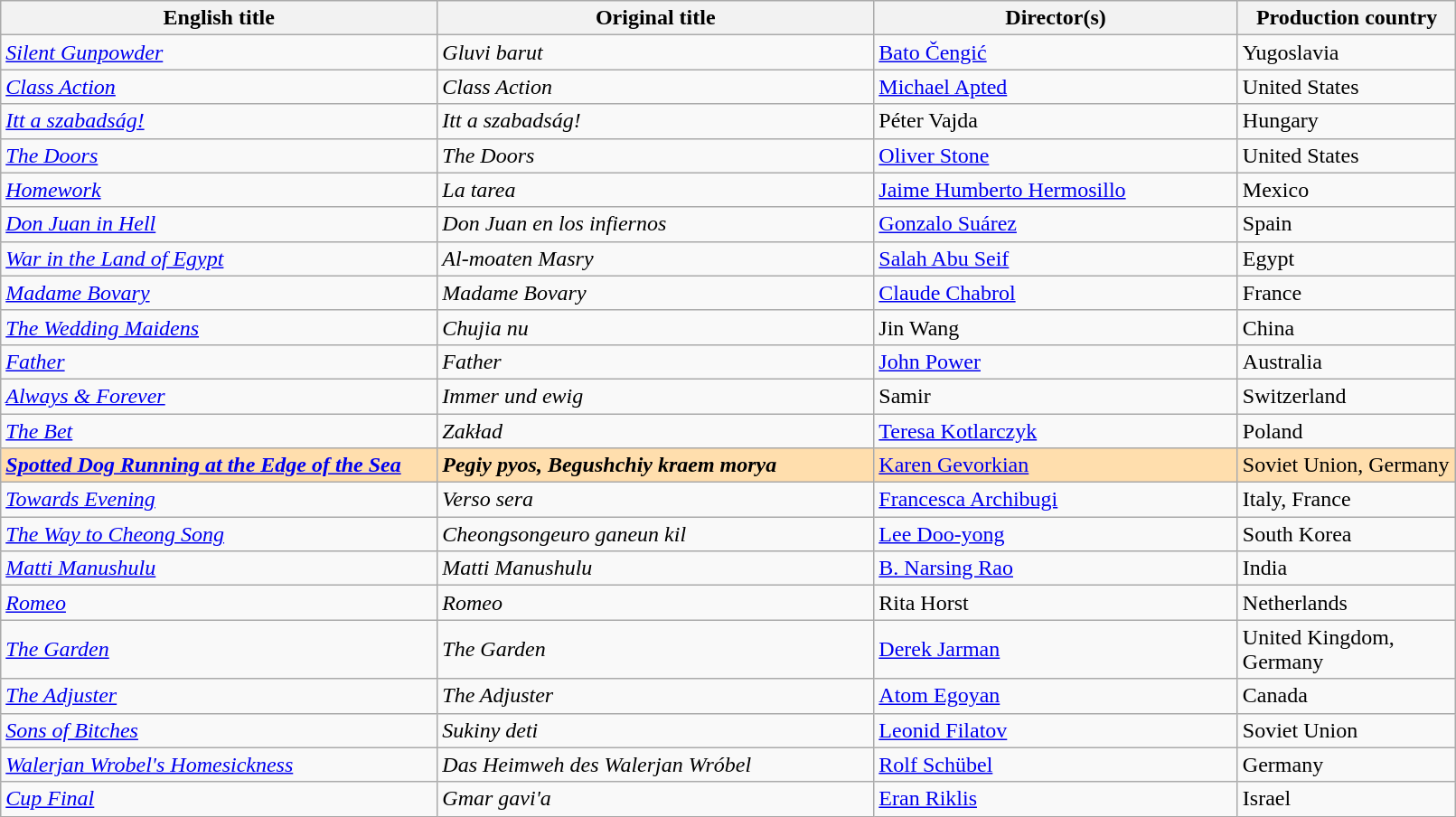<table class="sortable wikitable" width="85%" cellpadding="5">
<tr>
<th width="30%">English title</th>
<th width="30%">Original title</th>
<th width="25%">Director(s)</th>
<th width="15%">Production country</th>
</tr>
<tr>
<td><em><a href='#'>Silent Gunpowder</a></em></td>
<td><em>Gluvi barut</em></td>
<td><a href='#'>Bato Čengić</a></td>
<td>Yugoslavia</td>
</tr>
<tr>
<td><em><a href='#'>Class Action</a></em></td>
<td><em>Class Action</em></td>
<td><a href='#'>Michael Apted</a></td>
<td>United States</td>
</tr>
<tr>
<td><em><a href='#'>Itt a szabadság!</a></em></td>
<td><em>Itt a szabadság!</em></td>
<td>Péter Vajda</td>
<td>Hungary</td>
</tr>
<tr>
<td><em><a href='#'>The Doors</a></em></td>
<td><em>The Doors</em></td>
<td><a href='#'>Oliver Stone</a></td>
<td>United States</td>
</tr>
<tr>
<td><em><a href='#'>Homework</a></em></td>
<td><em>La tarea</em></td>
<td><a href='#'>Jaime Humberto Hermosillo</a></td>
<td>Mexico</td>
</tr>
<tr>
<td><em><a href='#'>Don Juan in Hell</a></em></td>
<td><em>Don Juan en los infiernos</em></td>
<td><a href='#'>Gonzalo Suárez</a></td>
<td>Spain</td>
</tr>
<tr>
<td><em><a href='#'>War in the Land of Egypt</a></em></td>
<td><em>Al-moaten Masry</em></td>
<td><a href='#'>Salah Abu Seif</a></td>
<td>Egypt</td>
</tr>
<tr>
<td><em><a href='#'>Madame Bovary</a></em></td>
<td><em>Madame Bovary</em></td>
<td><a href='#'>Claude Chabrol</a></td>
<td>France</td>
</tr>
<tr>
<td><em><a href='#'>The Wedding Maidens</a></em></td>
<td><em>Chujia nu</em></td>
<td>Jin Wang</td>
<td>China</td>
</tr>
<tr>
<td><em><a href='#'>Father</a></em></td>
<td><em>Father</em></td>
<td><a href='#'>John Power</a></td>
<td>Australia</td>
</tr>
<tr>
<td><em><a href='#'>Always & Forever</a></em></td>
<td><em>Immer und ewig</em></td>
<td>Samir</td>
<td>Switzerland</td>
</tr>
<tr>
<td><em><a href='#'>The Bet</a></em></td>
<td><em>Zakład</em></td>
<td><a href='#'>Teresa Kotlarczyk</a></td>
<td>Poland</td>
</tr>
<tr style="background:#FFDEAD;">
<td><strong><em><a href='#'>Spotted Dog Running at the Edge of the Sea</a></em></strong></td>
<td><strong><em>Pegiy pyos, Begushchiy kraem morya</em></strong></td>
<td><a href='#'>Karen Gevorkian</a></td>
<td>Soviet Union, Germany</td>
</tr>
<tr>
<td><em><a href='#'>Towards Evening</a></em></td>
<td><em>Verso sera</em></td>
<td><a href='#'>Francesca Archibugi</a></td>
<td>Italy, France</td>
</tr>
<tr>
<td><em><a href='#'>The Way to Cheong Song</a></em></td>
<td><em>Cheongsongeuro ganeun kil</em></td>
<td><a href='#'>Lee Doo-yong</a></td>
<td>South Korea</td>
</tr>
<tr>
<td><em><a href='#'>Matti Manushulu</a></em></td>
<td><em>Matti Manushulu</em></td>
<td><a href='#'>B. Narsing Rao</a></td>
<td>India</td>
</tr>
<tr>
<td><em><a href='#'>Romeo</a></em></td>
<td><em>Romeo</em></td>
<td>Rita Horst</td>
<td>Netherlands</td>
</tr>
<tr>
<td><em><a href='#'>The Garden</a></em></td>
<td><em>The Garden</em></td>
<td><a href='#'>Derek Jarman</a></td>
<td>United Kingdom, Germany</td>
</tr>
<tr>
<td><em><a href='#'>The Adjuster</a></em></td>
<td><em>The Adjuster</em></td>
<td><a href='#'>Atom Egoyan</a></td>
<td>Canada</td>
</tr>
<tr>
<td><em><a href='#'>Sons of Bitches</a></em></td>
<td><em>Sukiny deti</em></td>
<td><a href='#'>Leonid Filatov</a></td>
<td>Soviet Union</td>
</tr>
<tr>
<td><em><a href='#'>Walerjan Wrobel's Homesickness</a></em></td>
<td><em>Das Heimweh des Walerjan Wróbel</em></td>
<td><a href='#'>Rolf Schübel</a></td>
<td>Germany</td>
</tr>
<tr>
<td><em><a href='#'>Cup Final</a></em></td>
<td><em>Gmar gavi'a</em></td>
<td><a href='#'>Eran Riklis</a></td>
<td>Israel</td>
</tr>
</table>
